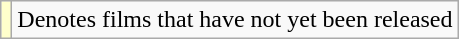<table class="wikitable">
<tr>
<td style="background:#FFFFCC;"></td>
<td>Denotes films that have not yet been released</td>
</tr>
</table>
